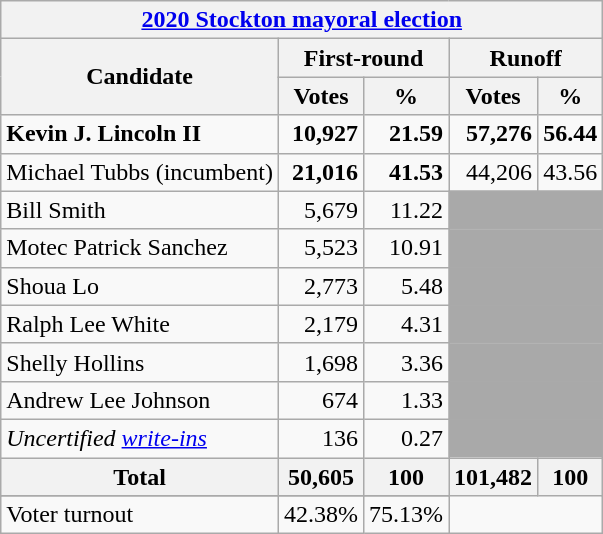<table class=wikitable>
<tr>
<th colspan=5><a href='#'>2020 Stockton mayoral election</a></th>
</tr>
<tr>
<th colspan=1 rowspan=2>Candidate</th>
<th colspan=2>First-round</th>
<th colspan=2>Runoff</th>
</tr>
<tr>
<th>Votes</th>
<th>%</th>
<th>Votes</th>
<th>%</th>
</tr>
<tr>
<td><strong>Kevin J. Lincoln II</strong></td>
<td align="right"><strong>10,927</strong></td>
<td align="right"><strong>21.59</strong></td>
<td align="right"><strong>57,276</strong></td>
<td align="right"><strong>56.44</strong></td>
</tr>
<tr>
<td>Michael Tubbs (incumbent)</td>
<td align="right"><strong>21,016</strong></td>
<td align="right"><strong>41.53</strong></td>
<td align="right">44,206</td>
<td align="right">43.56</td>
</tr>
<tr>
<td>Bill Smith</td>
<td align="right">5,679</td>
<td align="right">11.22</td>
<td colspan=2 bgcolor=darkgray></td>
</tr>
<tr>
<td>Motec Patrick Sanchez</td>
<td align="right">5,523</td>
<td align="right">10.91</td>
<td colspan=2 bgcolor=darkgray></td>
</tr>
<tr>
<td>Shoua Lo</td>
<td align="right">2,773</td>
<td align="right">5.48</td>
<td colspan=2 bgcolor=darkgray></td>
</tr>
<tr>
<td>Ralph Lee White</td>
<td align="right">2,179</td>
<td align="right">4.31</td>
<td colspan=2 bgcolor=darkgray></td>
</tr>
<tr>
<td>Shelly Hollins</td>
<td align="right">1,698</td>
<td align="right">3.36</td>
<td colspan=2 bgcolor=darkgray></td>
</tr>
<tr>
<td>Andrew Lee Johnson</td>
<td align="right">674</td>
<td align="right">1.33</td>
<td colspan=2 bgcolor=darkgray></td>
</tr>
<tr>
<td><em>Uncertified <a href='#'>write-ins</a></em></td>
<td align="right">136</td>
<td align="right">0.27</td>
<td colspan=2 bgcolor=darkgray></td>
</tr>
<tr>
<th>Total</th>
<th>50,605</th>
<th>100</th>
<th>101,482</th>
<th>100</th>
</tr>
<tr>
</tr>
<tr>
<td>Voter turnout</td>
<td>42.38%</td>
<td>75.13%</td>
</tr>
</table>
